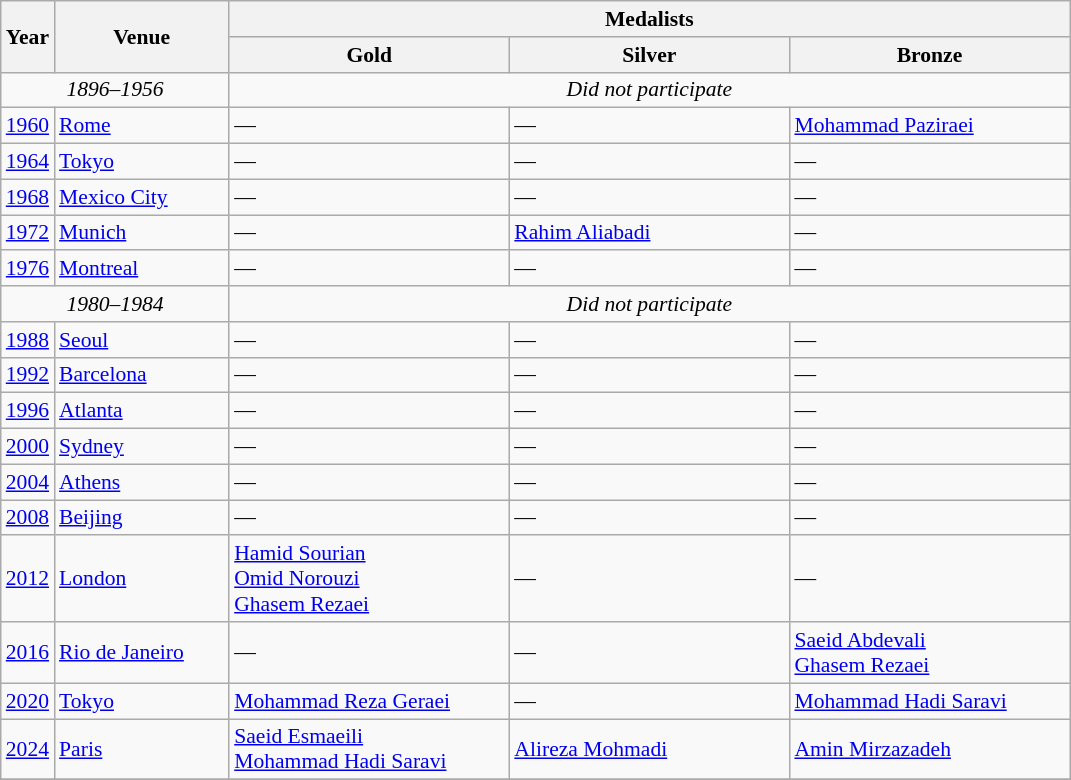<table class="wikitable" style="text-align:left; font-size:90%">
<tr>
<th rowspan=2>Year</th>
<th width=110 rowspan=2>Venue</th>
<th colspan=3>Medalists</th>
</tr>
<tr>
<th width=180 align="center">Gold</th>
<th width=180 align="center">Silver</th>
<th width=180 align="center">Bronze</th>
</tr>
<tr>
<td align="center" colspan=2><em>1896–1956</em></td>
<td align="center" colspan=3><em>Did not participate</em></td>
</tr>
<tr>
<td><a href='#'>1960</a></td>
<td><a href='#'>Rome</a></td>
<td>—</td>
<td>—</td>
<td><a href='#'>Mohammad Paziraei</a></td>
</tr>
<tr>
<td><a href='#'>1964</a></td>
<td><a href='#'>Tokyo</a></td>
<td>—</td>
<td>—</td>
<td>—</td>
</tr>
<tr>
<td><a href='#'>1968</a></td>
<td><a href='#'>Mexico City</a></td>
<td>—</td>
<td>—</td>
<td>—</td>
</tr>
<tr>
<td><a href='#'>1972</a></td>
<td><a href='#'>Munich</a></td>
<td>—</td>
<td><a href='#'>Rahim Aliabadi</a></td>
<td>—</td>
</tr>
<tr>
<td><a href='#'>1976</a></td>
<td><a href='#'>Montreal</a></td>
<td>—</td>
<td>—</td>
<td>—</td>
</tr>
<tr>
<td align="center" colspan=2><em>1980–1984</em></td>
<td align="center" colspan=3><em>Did not participate</em></td>
</tr>
<tr>
<td><a href='#'>1988</a></td>
<td><a href='#'>Seoul</a></td>
<td>—</td>
<td>—</td>
<td>—</td>
</tr>
<tr>
<td><a href='#'>1992</a></td>
<td><a href='#'>Barcelona</a></td>
<td>—</td>
<td>—</td>
<td>—</td>
</tr>
<tr>
<td><a href='#'>1996</a></td>
<td><a href='#'>Atlanta</a></td>
<td>—</td>
<td>—</td>
<td>—</td>
</tr>
<tr>
<td><a href='#'>2000</a></td>
<td><a href='#'>Sydney</a></td>
<td>—</td>
<td>—</td>
<td>—</td>
</tr>
<tr>
<td><a href='#'>2004</a></td>
<td><a href='#'>Athens</a></td>
<td>—</td>
<td>—</td>
<td>—</td>
</tr>
<tr>
<td><a href='#'>2008</a></td>
<td><a href='#'>Beijing</a></td>
<td>—</td>
<td>—</td>
<td>—</td>
</tr>
<tr>
<td><a href='#'>2012</a></td>
<td><a href='#'>London</a></td>
<td><a href='#'>Hamid Sourian</a><br><a href='#'>Omid Norouzi</a><br><a href='#'>Ghasem Rezaei</a></td>
<td>—</td>
<td>—</td>
</tr>
<tr>
<td><a href='#'>2016</a></td>
<td><a href='#'>Rio de Janeiro</a></td>
<td>—</td>
<td>—</td>
<td><a href='#'>Saeid Abdevali</a><br><a href='#'>Ghasem Rezaei</a></td>
</tr>
<tr>
<td><a href='#'>2020</a></td>
<td><a href='#'>Tokyo</a></td>
<td><a href='#'>Mohammad Reza Geraei</a></td>
<td>—</td>
<td><a href='#'>Mohammad Hadi Saravi</a></td>
</tr>
<tr>
<td><a href='#'>2024</a></td>
<td><a href='#'>Paris</a></td>
<td><a href='#'>Saeid Esmaeili</a><br><a href='#'>Mohammad Hadi Saravi</a></td>
<td><a href='#'>Alireza Mohmadi</a></td>
<td><a href='#'>Amin Mirzazadeh</a></td>
</tr>
<tr>
</tr>
</table>
